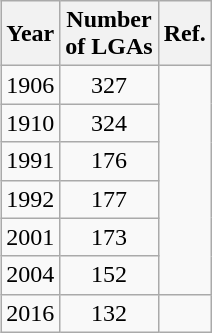<table class="wikitable mw-collapsible autocollapse" align="right">
<tr>
<th>Year</th>
<th>Number<br>of LGAs</th>
<th>Ref.</th>
</tr>
<tr>
<td>1906</td>
<td align=center>327</td>
<td rowspan=6></td>
</tr>
<tr>
<td>1910</td>
<td align=center>324</td>
</tr>
<tr>
<td>1991</td>
<td align=center>176</td>
</tr>
<tr>
<td>1992</td>
<td align=center>177</td>
</tr>
<tr>
<td>2001</td>
<td align=center>173</td>
</tr>
<tr>
<td>2004</td>
<td align=center>152</td>
</tr>
<tr>
<td>2016</td>
<td align=center>132</td>
<td></td>
</tr>
</table>
